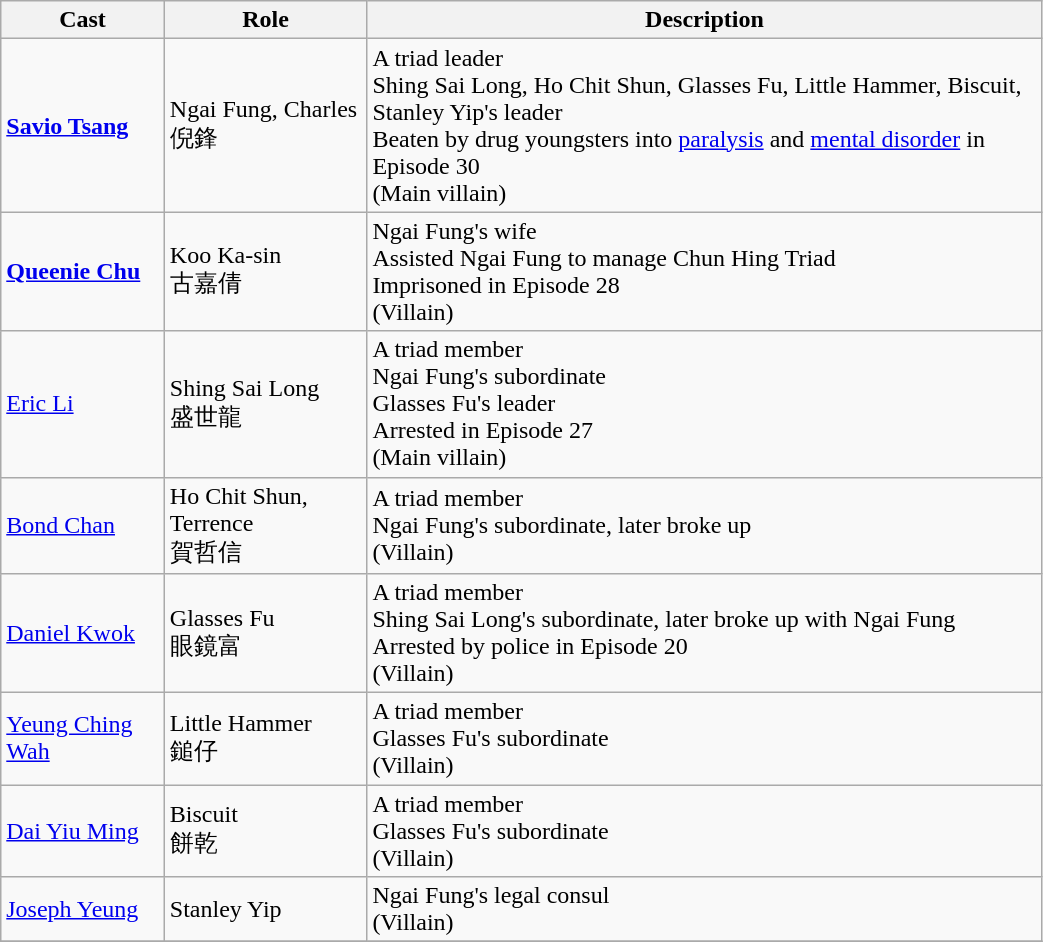<table class="wikitable" width="55%">
<tr>
<th>Cast</th>
<th>Role</th>
<th>Description</th>
</tr>
<tr>
<td><strong><a href='#'>Savio Tsang</a></strong></td>
<td>Ngai Fung, Charles<br>倪鋒</td>
<td>A triad leader<br>Shing Sai Long, Ho Chit Shun, Glasses Fu, Little Hammer, Biscuit, Stanley Yip's leader<br>Beaten by drug youngsters into <a href='#'>paralysis</a> and <a href='#'>mental disorder</a> in Episode 30<br>(Main villain)</td>
</tr>
<tr>
<td><strong><a href='#'>Queenie Chu</a></strong></td>
<td>Koo Ka-sin<br>古嘉倩</td>
<td>Ngai Fung's wife<br>Assisted Ngai Fung to manage Chun Hing Triad<br>Imprisoned in Episode 28<br>(Villain)</td>
</tr>
<tr>
<td><a href='#'>Eric Li</a></td>
<td>Shing Sai Long<br>盛世龍</td>
<td>A triad member<br>Ngai Fung's subordinate<br>Glasses Fu's leader<br>Arrested in Episode 27<br>(Main villain)</td>
</tr>
<tr>
<td><a href='#'>Bond Chan</a></td>
<td>Ho Chit Shun, Terrence<br>賀哲信</td>
<td>A triad member<br>Ngai Fung's subordinate, later broke up<br>(Villain)</td>
</tr>
<tr>
<td><a href='#'>Daniel Kwok</a></td>
<td>Glasses Fu<br>眼鏡富</td>
<td>A triad member<br>Shing Sai Long's subordinate, later broke up with Ngai Fung<br>Arrested by police in Episode 20<br>(Villain)</td>
</tr>
<tr>
<td><a href='#'>Yeung Ching Wah</a></td>
<td>Little Hammer<br>鎚仔</td>
<td>A triad member<br>Glasses Fu's subordinate<br>(Villain)</td>
</tr>
<tr>
<td><a href='#'>Dai Yiu Ming</a></td>
<td>Biscuit<br>餅乾</td>
<td>A triad member<br>Glasses Fu's subordinate<br>(Villain)</td>
</tr>
<tr>
<td><a href='#'>Joseph Yeung</a></td>
<td>Stanley Yip</td>
<td>Ngai Fung's legal consul<br>(Villain)</td>
</tr>
<tr>
</tr>
</table>
